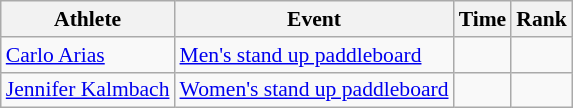<table class=wikitable style=font-size:90%;text-align:center>
<tr>
<th>Athlete</th>
<th>Event</th>
<th>Time</th>
<th>Rank</th>
</tr>
<tr>
<td align=left><a href='#'>Carlo Arias</a></td>
<td align=left><a href='#'>Men's stand up paddleboard</a></td>
<td></td>
<td></td>
</tr>
<tr>
<td align=left><a href='#'>Jennifer Kalmbach</a></td>
<td align=left><a href='#'>Women's stand up paddleboard</a></td>
<td></td>
<td></td>
</tr>
</table>
